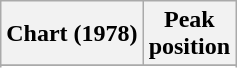<table class="wikitable plainrowheaders" style="text-align:center">
<tr>
<th scope="col">Chart (1978)</th>
<th scope="col">Peak<br>position</th>
</tr>
<tr>
</tr>
<tr>
</tr>
</table>
